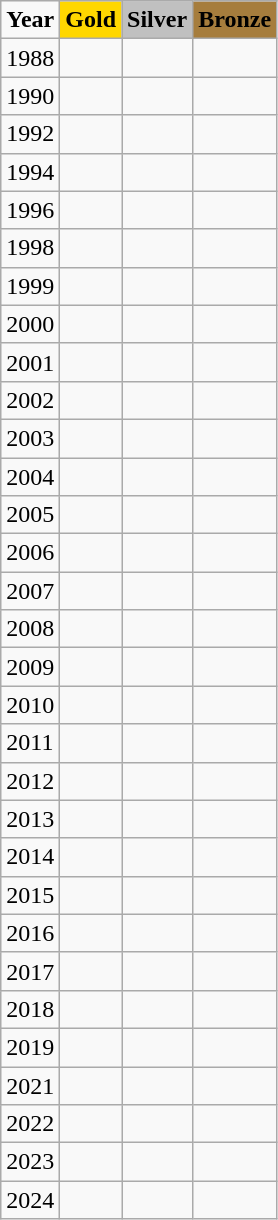<table class="wikitable">
<tr>
<td><strong>Year</strong></td>
<td !align="center" bgcolor="gold" colspan="1"><strong>Gold</strong></td>
<td !align="center" bgcolor="silver" colspan="1"><strong>Silver</strong></td>
<td !align="center" bgcolor="#a67d3d" colspan="1"><strong>Bronze</strong></td>
</tr>
<tr>
<td>1988</td>
<td></td>
<td></td>
<td></td>
</tr>
<tr>
<td>1990</td>
<td></td>
<td></td>
<td></td>
</tr>
<tr>
<td>1992</td>
<td></td>
<td></td>
<td></td>
</tr>
<tr>
<td>1994</td>
<td></td>
<td></td>
<td></td>
</tr>
<tr>
<td>1996</td>
<td></td>
<td></td>
<td></td>
</tr>
<tr>
<td>1998</td>
<td></td>
<td></td>
<td></td>
</tr>
<tr>
<td>1999</td>
<td></td>
<td></td>
<td></td>
</tr>
<tr>
<td>2000</td>
<td></td>
<td></td>
<td></td>
</tr>
<tr>
<td>2001</td>
<td></td>
<td></td>
<td></td>
</tr>
<tr>
<td>2002</td>
<td></td>
<td></td>
<td></td>
</tr>
<tr>
<td>2003</td>
<td></td>
<td></td>
<td></td>
</tr>
<tr>
<td>2004</td>
<td></td>
<td></td>
<td></td>
</tr>
<tr>
<td>2005</td>
<td></td>
<td></td>
<td></td>
</tr>
<tr>
<td>2006</td>
<td></td>
<td></td>
<td></td>
</tr>
<tr>
<td>2007</td>
<td></td>
<td></td>
<td></td>
</tr>
<tr>
<td>2008</td>
<td></td>
<td></td>
<td></td>
</tr>
<tr>
<td>2009</td>
<td></td>
<td></td>
<td></td>
</tr>
<tr>
<td>2010</td>
<td></td>
<td></td>
<td></td>
</tr>
<tr>
<td>2011</td>
<td></td>
<td></td>
<td></td>
</tr>
<tr>
<td>2012</td>
<td></td>
<td></td>
<td></td>
</tr>
<tr>
<td>2013</td>
<td></td>
<td></td>
<td></td>
</tr>
<tr>
<td>2014</td>
<td></td>
<td></td>
<td></td>
</tr>
<tr>
<td>2015</td>
<td></td>
<td></td>
<td></td>
</tr>
<tr>
<td>2016</td>
<td></td>
<td></td>
<td></td>
</tr>
<tr>
<td>2017</td>
<td></td>
<td></td>
<td></td>
</tr>
<tr>
<td>2018</td>
<td></td>
<td></td>
<td></td>
</tr>
<tr>
<td>2019</td>
<td></td>
<td></td>
<td></td>
</tr>
<tr>
<td>2021</td>
<td></td>
<td></td>
<td></td>
</tr>
<tr>
<td>2022</td>
<td></td>
<td></td>
<td></td>
</tr>
<tr>
<td>2023</td>
<td></td>
<td></td>
<td></td>
</tr>
<tr>
<td>2024</td>
<td></td>
<td></td>
<td></td>
</tr>
</table>
